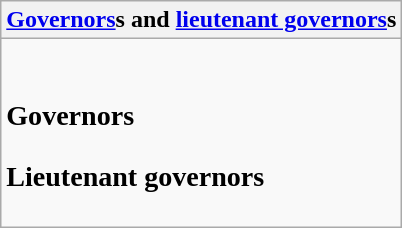<table class="wikitable collapsible collapsed">
<tr>
<th><a href='#'>Governors</a>s and <a href='#'>lieutenant governors</a>s</th>
</tr>
<tr>
<td><br><h3>Governors</h3><h3>Lieutenant governors</h3></td>
</tr>
</table>
